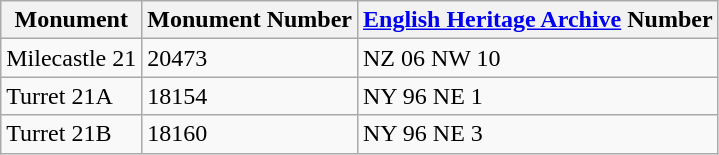<table class="wikitable">
<tr>
<th>Monument</th>
<th>Monument Number</th>
<th><a href='#'>English Heritage Archive</a> Number</th>
</tr>
<tr>
<td>Milecastle 21</td>
<td>20473</td>
<td>NZ 06 NW 10</td>
</tr>
<tr>
<td>Turret 21A</td>
<td>18154</td>
<td>NY 96 NE 1</td>
</tr>
<tr>
<td>Turret 21B</td>
<td>18160</td>
<td>NY 96 NE 3</td>
</tr>
</table>
